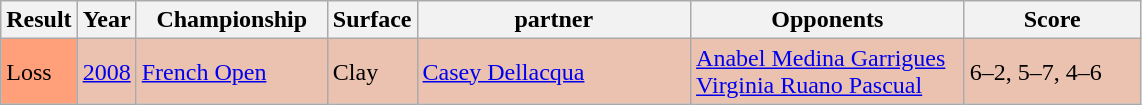<table class="sortable wikitable">
<tr>
<th style="width:40px">Result</th>
<th style="width:30px">Year</th>
<th style="width:120px">Championship</th>
<th style="width:50px">Surface</th>
<th style="width:175px">partner</th>
<th style="width:175px">Opponents</th>
<th style="width:110px"  class="unsortable">Score</th>
</tr>
<tr bgcolor=EBC2AF>
<td style="background:#ffa07a;">Loss</td>
<td><a href='#'>2008</a></td>
<td><a href='#'>French Open</a></td>
<td>Clay</td>
<td> <a href='#'>Casey Dellacqua</a></td>
<td> <a href='#'>Anabel Medina Garrigues</a><br> <a href='#'>Virginia Ruano Pascual</a></td>
<td>6–2, 5–7, 4–6</td>
</tr>
</table>
